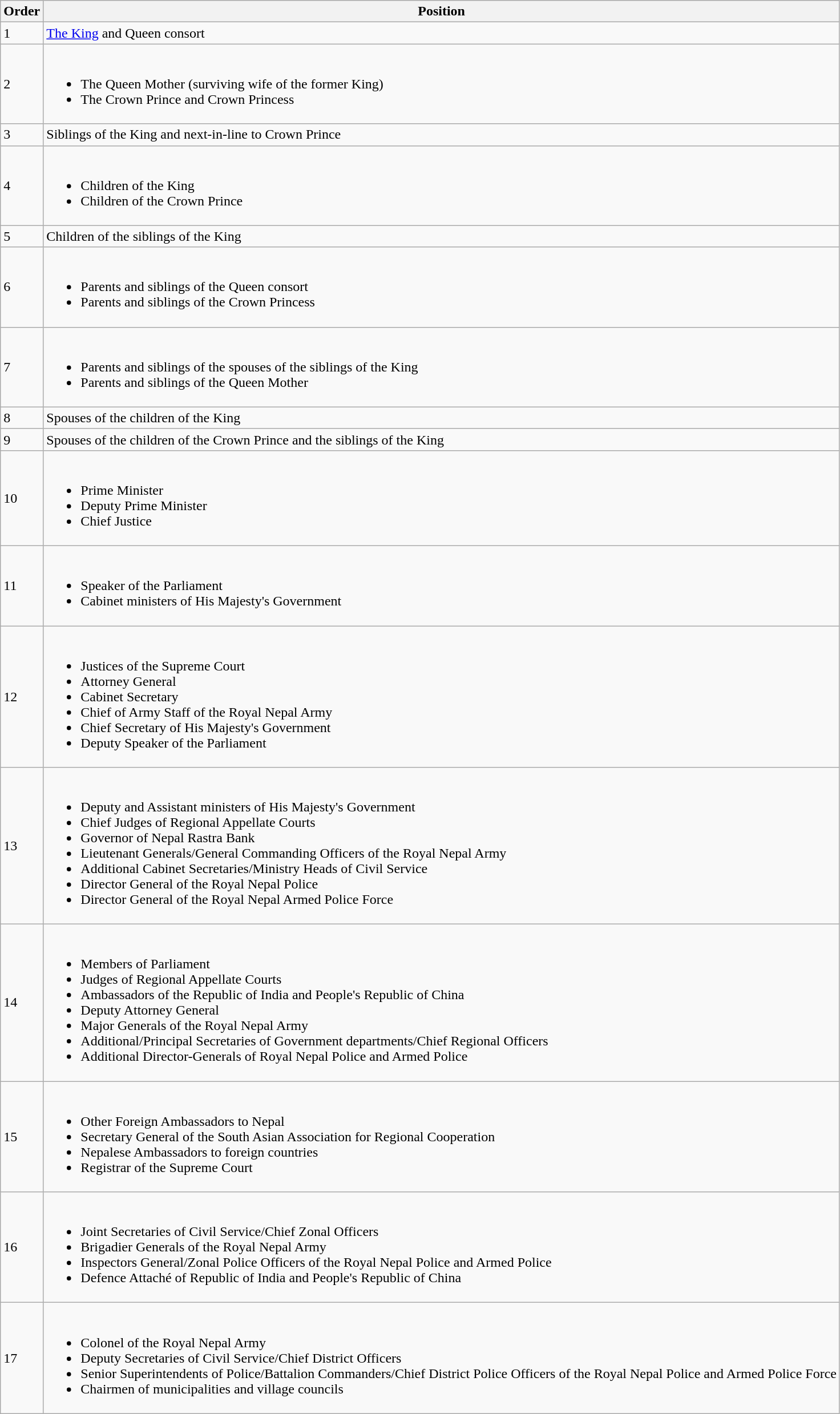<table class="wikitable">
<tr>
<th>Order</th>
<th>Position</th>
</tr>
<tr>
<td>1</td>
<td><a href='#'>The King</a> and Queen consort</td>
</tr>
<tr>
<td>2</td>
<td><br><ul><li>The Queen Mother (surviving wife of the former King)</li><li>The Crown Prince and Crown Princess</li></ul></td>
</tr>
<tr>
<td>3</td>
<td>Siblings of the King and next-in-line to Crown Prince</td>
</tr>
<tr>
<td>4</td>
<td><br><ul><li>Children of the King</li><li>Children of the Crown Prince</li></ul></td>
</tr>
<tr>
<td>5</td>
<td>Children of the siblings of the King</td>
</tr>
<tr>
<td>6</td>
<td><br><ul><li>Parents and siblings of the Queen consort</li><li>Parents and siblings of the Crown Princess</li></ul></td>
</tr>
<tr>
<td>7</td>
<td><br><ul><li>Parents and siblings of the spouses of the siblings of the King</li><li>Parents and siblings of the Queen Mother</li></ul></td>
</tr>
<tr>
<td>8</td>
<td>Spouses of the children of the King</td>
</tr>
<tr>
<td>9</td>
<td>Spouses of the children of the Crown Prince and the siblings of the King</td>
</tr>
<tr>
<td>10</td>
<td><br><ul><li>Prime Minister</li><li>Deputy Prime Minister</li><li>Chief Justice</li></ul></td>
</tr>
<tr>
<td>11</td>
<td><br><ul><li>Speaker of the Parliament</li><li>Cabinet ministers of His Majesty's Government</li></ul></td>
</tr>
<tr>
<td>12</td>
<td><br><ul><li>Justices of the Supreme Court</li><li>Attorney General</li><li>Cabinet Secretary</li><li>Chief of Army Staff of the Royal Nepal Army</li><li>Chief Secretary of His Majesty's Government</li><li>Deputy Speaker of the Parliament</li></ul></td>
</tr>
<tr>
<td>13</td>
<td><br><ul><li>Deputy and Assistant ministers of His Majesty's Government</li><li>Chief Judges of Regional Appellate Courts</li><li>Governor of Nepal Rastra Bank</li><li>Lieutenant Generals/General Commanding Officers of the Royal Nepal Army</li><li>Additional Cabinet Secretaries/Ministry Heads of Civil Service</li><li>Director General of the Royal Nepal Police</li><li>Director General of the Royal Nepal Armed Police Force</li></ul></td>
</tr>
<tr>
<td>14</td>
<td><br><ul><li>Members of Parliament</li><li>Judges of Regional Appellate Courts</li><li>Ambassadors of the Republic of India and People's Republic of China</li><li>Deputy Attorney General</li><li>Major Generals of the Royal Nepal Army</li><li>Additional/Principal Secretaries of Government departments/Chief Regional Officers</li><li>Additional Director-Generals of Royal Nepal Police and Armed Police</li></ul></td>
</tr>
<tr>
<td>15</td>
<td><br><ul><li>Other Foreign Ambassadors to Nepal</li><li>Secretary General of the South Asian Association for Regional Cooperation</li><li>Nepalese Ambassadors to foreign countries</li><li>Registrar of the Supreme Court</li></ul></td>
</tr>
<tr>
<td>16</td>
<td><br><ul><li>Joint Secretaries of Civil Service/Chief Zonal Officers</li><li>Brigadier Generals of the Royal Nepal Army</li><li>Inspectors General/Zonal Police Officers of the Royal Nepal Police and Armed Police</li><li>Defence Attaché of Republic of India and People's Republic of China</li></ul></td>
</tr>
<tr>
<td>17</td>
<td><br><ul><li>Colonel of the Royal Nepal Army</li><li>Deputy Secretaries of Civil Service/Chief District Officers</li><li>Senior Superintendents of Police/Battalion Commanders/Chief District Police Officers of the Royal Nepal Police and Armed Police Force</li><li>Chairmen of municipalities and village councils</li></ul></td>
</tr>
</table>
